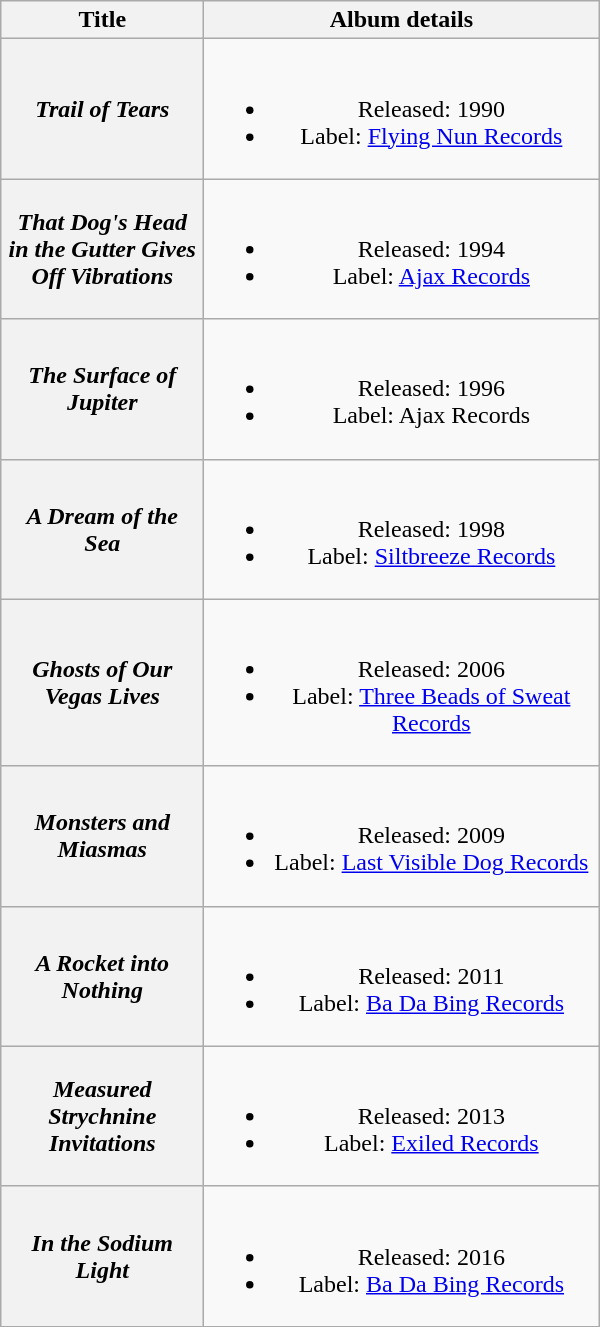<table class="wikitable plainrowheaders" style="text-align:center;" border="1">
<tr>
<th scope="col" style="width:8em;">Title</th>
<th scope="col" style="width:16em;">Album details</th>
</tr>
<tr>
<th scope="row"><em>Trail of Tears</em></th>
<td><br><ul><li>Released: 1990</li><li>Label: <a href='#'>Flying Nun Records</a></li></ul></td>
</tr>
<tr>
<th scope="row"><em>That Dog's Head in the Gutter Gives Off Vibrations</em></th>
<td><br><ul><li>Released: 1994</li><li>Label: <a href='#'>Ajax Records</a></li></ul></td>
</tr>
<tr>
<th scope="row"><em>The Surface of Jupiter</em></th>
<td><br><ul><li>Released: 1996</li><li>Label: Ajax Records</li></ul></td>
</tr>
<tr>
<th scope="row"><em>A Dream of the Sea</em></th>
<td><br><ul><li>Released: 1998</li><li>Label: <a href='#'>Siltbreeze Records</a></li></ul></td>
</tr>
<tr>
<th scope="row"><em>Ghosts of Our Vegas Lives</em></th>
<td><br><ul><li>Released: 2006</li><li>Label: <a href='#'>Three Beads of Sweat Records</a></li></ul></td>
</tr>
<tr>
<th scope="row"><em>Monsters and Miasmas</em></th>
<td><br><ul><li>Released: 2009</li><li>Label: <a href='#'>Last Visible Dog Records</a></li></ul></td>
</tr>
<tr>
<th scope="row"><em>A Rocket into Nothing</em></th>
<td><br><ul><li>Released: 2011</li><li>Label: <a href='#'>Ba Da Bing Records</a></li></ul></td>
</tr>
<tr>
<th scope="row"><em>Measured Strychnine Invitations</em></th>
<td><br><ul><li>Released: 2013</li><li>Label: <a href='#'>Exiled Records</a></li></ul></td>
</tr>
<tr>
<th scope="row"><em>In the Sodium Light</em></th>
<td><br><ul><li>Released: 2016</li><li>Label: <a href='#'>Ba Da Bing Records</a></li></ul></td>
</tr>
</table>
